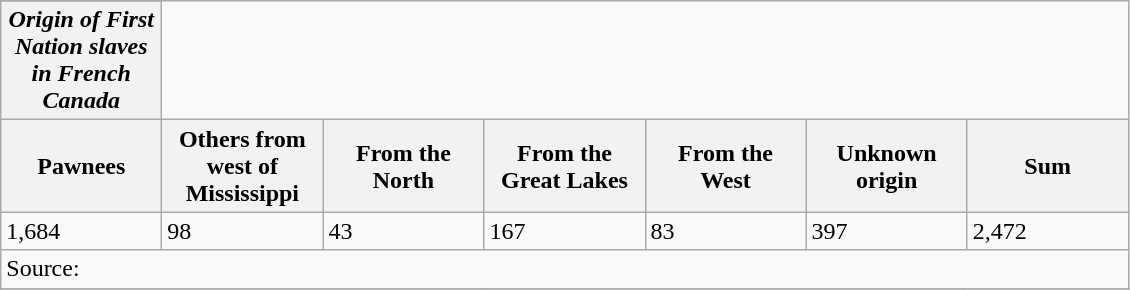<table class="wikitable">
<tr bgcolor="F1F1F1">
</tr>
<tr>
<th><em>Origin of First Nation slaves in French Canada</em></th>
</tr>
<tr>
<th align="left" width="100">Pawnees</th>
<th align="left" width="100">Others from west of Mississippi</th>
<th align="left" width="100">From the North</th>
<th align="left" width="100">From the Great Lakes</th>
<th align="left" width="100">From the West</th>
<th align="left" width="100">Unknown origin</th>
<th align="left" width="100">Sum</th>
</tr>
<tr>
<td>1,684</td>
<td>98</td>
<td>43</td>
<td>167</td>
<td>83</td>
<td>397</td>
<td>2,472</td>
</tr>
<tr>
<td colspan=7>Source:</td>
</tr>
<tr>
</tr>
</table>
